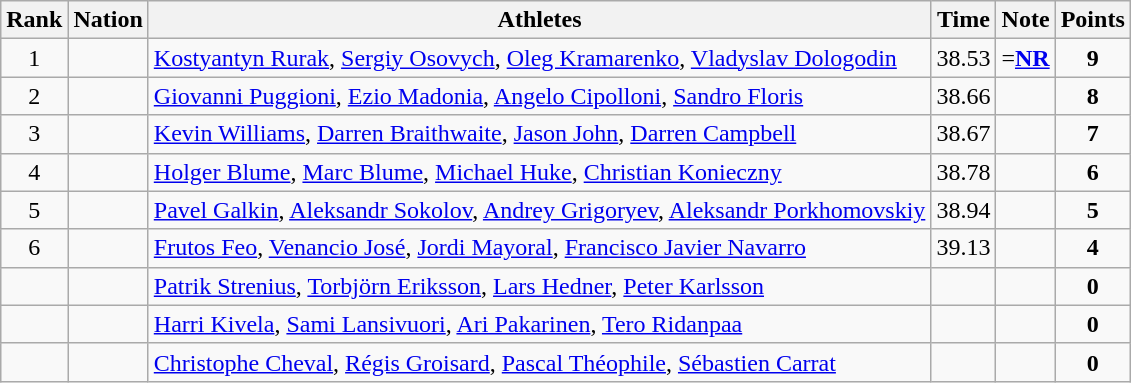<table class="wikitable sortable" style="text-align:center">
<tr>
<th>Rank</th>
<th>Nation</th>
<th>Athletes</th>
<th>Time</th>
<th>Note</th>
<th>Points</th>
</tr>
<tr>
<td>1</td>
<td align=left></td>
<td align=left><a href='#'>Kostyantyn Rurak</a>, <a href='#'>Sergiy Osovych</a>, <a href='#'>Oleg Kramarenko</a>, <a href='#'>Vladyslav Dologodin</a></td>
<td>38.53</td>
<td>=<strong><a href='#'>NR</a></strong></td>
<td><strong>9</strong></td>
</tr>
<tr>
<td>2</td>
<td align=left></td>
<td align=left><a href='#'>Giovanni Puggioni</a>, <a href='#'>Ezio Madonia</a>, <a href='#'>Angelo Cipolloni</a>, <a href='#'>Sandro Floris</a></td>
<td>38.66</td>
<td></td>
<td><strong>8</strong></td>
</tr>
<tr>
<td>3</td>
<td align=left></td>
<td align=left><a href='#'>Kevin Williams</a>, <a href='#'>Darren Braithwaite</a>, <a href='#'>Jason John</a>, <a href='#'>Darren Campbell</a></td>
<td>38.67</td>
<td></td>
<td><strong>7</strong></td>
</tr>
<tr>
<td>4</td>
<td align=left></td>
<td align=left><a href='#'>Holger Blume</a>, <a href='#'>Marc Blume</a>, <a href='#'>Michael Huke</a>, <a href='#'>Christian Konieczny</a></td>
<td>38.78</td>
<td></td>
<td><strong>6</strong></td>
</tr>
<tr>
<td>5</td>
<td align=left></td>
<td align=left><a href='#'>Pavel Galkin</a>, <a href='#'>Aleksandr Sokolov</a>, <a href='#'>Andrey Grigoryev</a>, <a href='#'>Aleksandr Porkhomovskiy</a></td>
<td>38.94</td>
<td></td>
<td><strong>5</strong></td>
</tr>
<tr>
<td>6</td>
<td align=left></td>
<td align=left><a href='#'>Frutos Feo</a>, <a href='#'>Venancio José</a>, <a href='#'>Jordi Mayoral</a>, <a href='#'>Francisco Javier Navarro</a></td>
<td>39.13</td>
<td></td>
<td><strong>4</strong></td>
</tr>
<tr>
<td></td>
<td align=left></td>
<td align=left><a href='#'>Patrik Strenius</a>, <a href='#'>Torbjörn Eriksson</a>, <a href='#'>Lars Hedner</a>, <a href='#'>Peter Karlsson</a></td>
<td></td>
<td></td>
<td><strong>0</strong></td>
</tr>
<tr>
<td></td>
<td align=left></td>
<td align=left><a href='#'>Harri Kivela</a>, <a href='#'>Sami Lansivuori</a>, <a href='#'>Ari Pakarinen</a>, <a href='#'>Tero Ridanpaa</a></td>
<td></td>
<td></td>
<td><strong>0</strong></td>
</tr>
<tr>
<td></td>
<td align=left></td>
<td align=left><a href='#'>Christophe Cheval</a>, <a href='#'>Régis Groisard</a>, <a href='#'>Pascal Théophile</a>, <a href='#'>Sébastien Carrat</a></td>
<td></td>
<td></td>
<td><strong>0</strong></td>
</tr>
</table>
